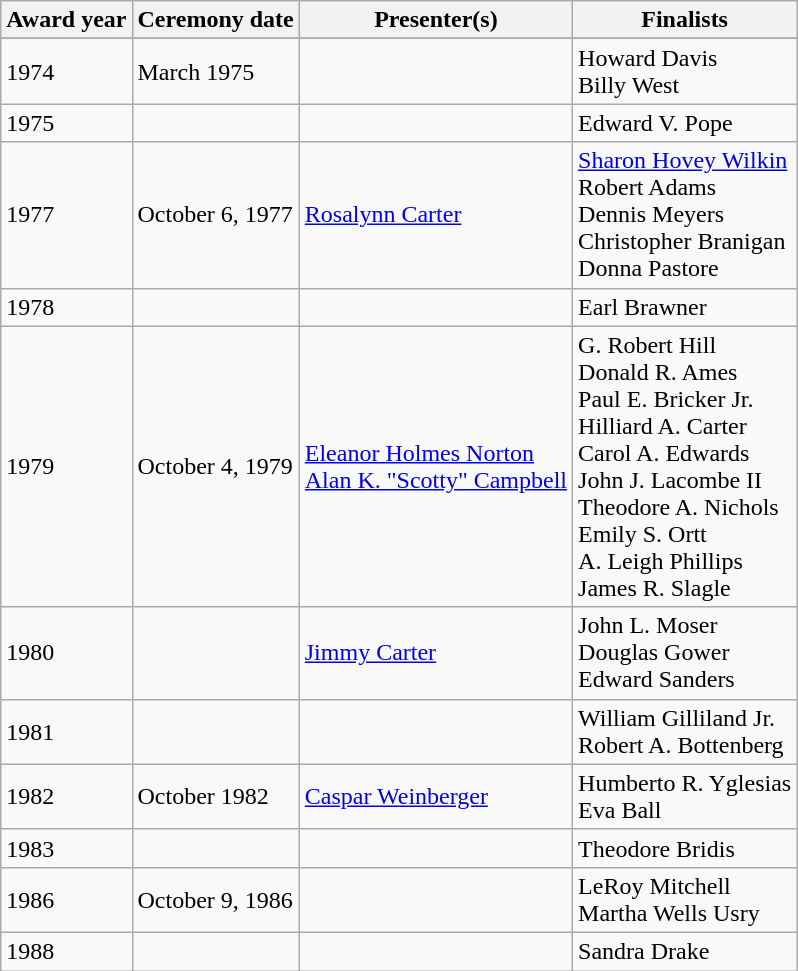<table class="wikitable">
<tr>
<th>Award year</th>
<th>Ceremony date</th>
<th>Presenter(s)</th>
<th>Finalists</th>
</tr>
<tr>
</tr>
<tr>
<td>1974</td>
<td>March 1975</td>
<td></td>
<td>Howard Davis<br>Billy West</td>
</tr>
<tr>
<td>1975</td>
<td></td>
<td></td>
<td>Edward V. Pope</td>
</tr>
<tr>
<td>1977</td>
<td>October 6, 1977</td>
<td><a href='#'>Rosalynn Carter</a></td>
<td><a href='#'>Sharon Hovey Wilkin</a><br>Robert Adams<br>Dennis Meyers<br>Christopher Branigan<br>Donna Pastore</td>
</tr>
<tr>
<td>1978</td>
<td></td>
<td></td>
<td>Earl Brawner</td>
</tr>
<tr>
<td>1979</td>
<td>October 4, 1979</td>
<td><a href='#'>Eleanor Holmes Norton</a><br><a href='#'>Alan K. "Scotty" Campbell</a></td>
<td>G. Robert Hill<br>Donald R. Ames<br>Paul E. Bricker Jr.<br>Hilliard A. Carter<br>Carol A. Edwards<br>John J. Lacombe II<br>Theodore A. Nichols<br>Emily S. Ortt<br>A. Leigh Phillips<br>James R. Slagle</td>
</tr>
<tr>
<td>1980</td>
<td></td>
<td><a href='#'>Jimmy Carter</a></td>
<td>John L. Moser<br>Douglas Gower<br>Edward Sanders</td>
</tr>
<tr>
<td>1981</td>
<td></td>
<td></td>
<td>William Gilliland Jr.<br>Robert A. Bottenberg</td>
</tr>
<tr>
<td>1982</td>
<td>October 1982</td>
<td><a href='#'>Caspar Weinberger</a></td>
<td>Humberto R. Yglesias<br>Eva Ball</td>
</tr>
<tr>
<td>1983</td>
<td></td>
<td></td>
<td>Theodore Bridis</td>
</tr>
<tr>
<td>1986</td>
<td>October 9, 1986</td>
<td></td>
<td>LeRoy Mitchell<br>Martha Wells Usry</td>
</tr>
<tr>
<td>1988</td>
<td></td>
<td></td>
<td>Sandra Drake</td>
</tr>
</table>
